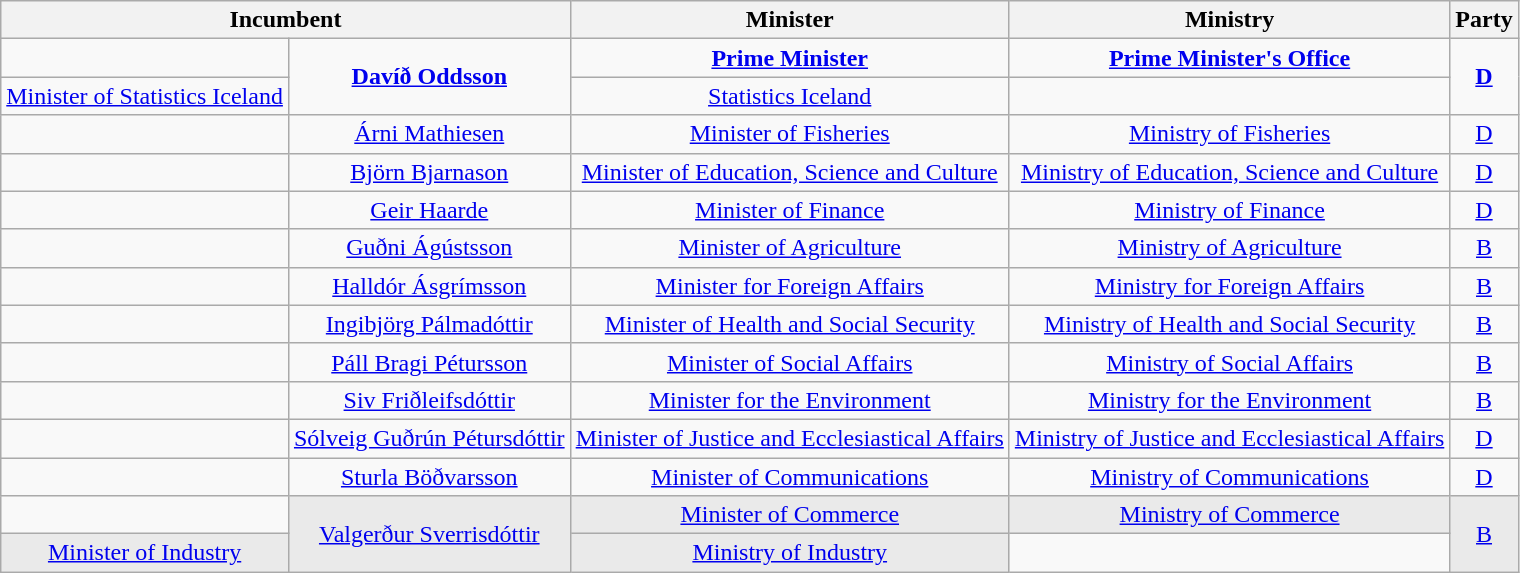<table class="wikitable" style="text-align: center;">
<tr>
<th colspan=2>Incumbent</th>
<th>Minister</th>
<th>Ministry</th>
<th>Party</th>
</tr>
<tr>
<td></td>
<td rowspan=2><strong><a href='#'>Davíð Oddsson</a></strong></td>
<td><strong><a href='#'>Prime Minister</a><br></strong></td>
<td><strong><a href='#'>Prime Minister's Office</a><br></strong></td>
<td rowspan=2><strong><a href='#'>D</a></strong></td>
</tr>
<tr>
<td><a href='#'>Minister of Statistics Iceland</a><br></td>
<td><a href='#'>Statistics Iceland</a><br></td>
</tr>
<tr>
<td></td>
<td><a href='#'>Árni Mathiesen</a></td>
<td><a href='#'>Minister of Fisheries</a><br></td>
<td><a href='#'>Ministry of Fisheries</a><br></td>
<td><a href='#'>D</a></td>
</tr>
<tr>
<td></td>
<td><a href='#'>Björn Bjarnason</a></td>
<td><a href='#'>Minister of Education, Science and Culture</a><br></td>
<td><a href='#'>Ministry of Education, Science and Culture</a><br></td>
<td><a href='#'>D</a></td>
</tr>
<tr>
<td></td>
<td><a href='#'>Geir Haarde</a></td>
<td><a href='#'>Minister of Finance</a><br></td>
<td><a href='#'>Ministry of Finance</a><br></td>
<td><a href='#'>D</a></td>
</tr>
<tr>
<td></td>
<td><a href='#'>Guðni Ágústsson</a></td>
<td><a href='#'>Minister of Agriculture</a><br></td>
<td><a href='#'>Ministry of Agriculture</a><br></td>
<td><a href='#'>B</a></td>
</tr>
<tr>
<td></td>
<td><a href='#'>Halldór Ásgrímsson</a></td>
<td><a href='#'>Minister for Foreign Affairs</a><br></td>
<td><a href='#'>Ministry for Foreign Affairs</a><br></td>
<td><a href='#'>B</a></td>
</tr>
<tr>
<td></td>
<td><a href='#'>Ingibjörg Pálmadóttir</a></td>
<td><a href='#'>Minister of Health and Social Security</a><br></td>
<td><a href='#'>Ministry of Health and Social Security</a><br></td>
<td><a href='#'>B</a></td>
</tr>
<tr>
<td></td>
<td><a href='#'>Páll Bragi Pétursson</a></td>
<td><a href='#'>Minister of Social Affairs</a><br></td>
<td><a href='#'>Ministry of Social Affairs</a><br></td>
<td><a href='#'>B</a></td>
</tr>
<tr>
<td></td>
<td><a href='#'>Siv Friðleifsdóttir</a></td>
<td><a href='#'>Minister for the Environment</a><br></td>
<td><a href='#'>Ministry for the Environment</a><br></td>
<td><a href='#'>B</a></td>
</tr>
<tr>
<td></td>
<td><a href='#'>Sólveig Guðrún Pétursdóttir</a></td>
<td><a href='#'>Minister of Justice and Ecclesiastical Affairs</a><br></td>
<td><a href='#'>Ministry of Justice and Ecclesiastical Affairs</a><br></td>
<td><a href='#'>D</a></td>
</tr>
<tr>
<td></td>
<td><a href='#'>Sturla Böðvarsson</a></td>
<td><a href='#'>Minister of Communications</a><br></td>
<td><a href='#'>Ministry of Communications</a><br></td>
<td><a href='#'>D</a></td>
</tr>
<tr>
<td></td>
<td rowspan=2 style="background-color: #EAEAEA;"><a href='#'>Valgerður Sverrisdóttir</a></td>
<td style="background-color: #EAEAEA;"><a href='#'>Minister of Commerce</a><br></td>
<td style="background-color: #EAEAEA;"><a href='#'>Ministry of Commerce</a><br></td>
<td rowspan=2 style="background-color: #EAEAEA;"><a href='#'>B</a></td>
</tr>
<tr>
<td style="background-color: #EAEAEA;"><a href='#'>Minister of Industry</a><br></td>
<td style="background-color: #EAEAEA;"><a href='#'>Ministry of Industry</a><br></td>
</tr>
</table>
